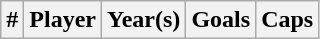<table class="wikitable sortable" style="text-align: center;">
<tr>
<th>#</th>
<th>Player</th>
<th>Year(s)</th>
<th>Goals</th>
<th>Caps<br></th>
</tr>
</table>
